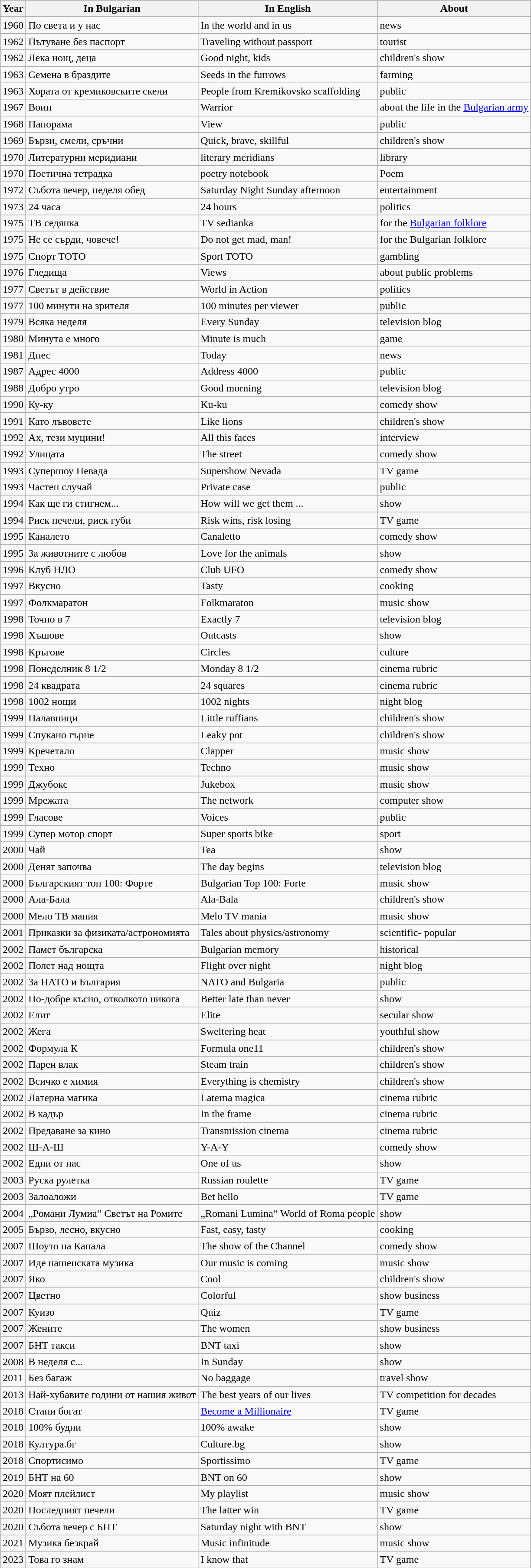<table class="wikitable">
<tr>
<th>Year</th>
<th>In Bulgarian</th>
<th>In English</th>
<th>About</th>
</tr>
<tr>
<td>1960</td>
<td>По света и у нас</td>
<td>In the world and in us</td>
<td>news</td>
</tr>
<tr>
<td>1962</td>
<td>Пътуване без паспорт</td>
<td>Traveling without passport</td>
<td>tourist</td>
</tr>
<tr>
<td>1962</td>
<td>Лека нощ, деца</td>
<td>Good night, kids</td>
<td>children's show</td>
</tr>
<tr>
<td>1963</td>
<td>Семена в браздите</td>
<td>Seeds in the furrows</td>
<td>farming</td>
</tr>
<tr>
<td>1963</td>
<td>Хората от кремиковските скели</td>
<td>People from Kremikovsko scaffolding</td>
<td>public</td>
</tr>
<tr>
<td>1967</td>
<td>Воин</td>
<td>Warrior</td>
<td>about the life in the <a href='#'>Bulgarian army</a></td>
</tr>
<tr>
<td>1968</td>
<td>Панорама</td>
<td>View</td>
<td>public</td>
</tr>
<tr>
<td>1969</td>
<td>Бързи, смели, сръчни</td>
<td>Quick, brave, skillful</td>
<td>children's show</td>
</tr>
<tr>
<td>1970</td>
<td>Литературни меридиани</td>
<td>literary meridians</td>
<td>library</td>
</tr>
<tr>
<td>1970</td>
<td>Поетична тетрадка</td>
<td>poetry notebook</td>
<td>Poem</td>
</tr>
<tr>
<td>1972</td>
<td>Събота вечер, неделя обед</td>
<td>Saturday Night Sunday afternoon</td>
<td>entertainment</td>
</tr>
<tr>
<td>1973</td>
<td>24 часа</td>
<td>24 hours</td>
<td>politics</td>
</tr>
<tr>
<td>1975</td>
<td>ТВ седянка</td>
<td>TV sedianka</td>
<td>for the <a href='#'>Bulgarian folklore</a></td>
</tr>
<tr>
<td>1975</td>
<td>Не се сърди, човече!</td>
<td>Do not get mad, man!</td>
<td>for the Bulgarian folklore</td>
</tr>
<tr>
<td>1975</td>
<td>Спорт ТОТО</td>
<td>Sport TOTO</td>
<td>gambling</td>
</tr>
<tr>
<td>1976</td>
<td>Гледища</td>
<td>Views</td>
<td>about public problems</td>
</tr>
<tr>
<td>1977</td>
<td>Светът в действие</td>
<td>World in Action</td>
<td>politics</td>
</tr>
<tr>
<td>1977</td>
<td>100 минути на зрителя</td>
<td>100 minutes per viewer</td>
<td>public</td>
</tr>
<tr>
<td>1979</td>
<td>Всяка неделя</td>
<td>Every Sunday</td>
<td>television blog</td>
</tr>
<tr>
<td>1980</td>
<td>Минута е много</td>
<td>Minute is much</td>
<td>game</td>
</tr>
<tr>
<td>1981</td>
<td>Днес</td>
<td>Today</td>
<td>news</td>
</tr>
<tr>
<td>1987</td>
<td>Адрес 4000</td>
<td>Address 4000</td>
<td>public</td>
</tr>
<tr>
<td>1988</td>
<td>Добро утро</td>
<td>Good morning</td>
<td>television blog</td>
</tr>
<tr>
<td>1990</td>
<td>Ку-ку</td>
<td>Ku-ku</td>
<td>comedy show</td>
</tr>
<tr>
<td>1991</td>
<td>Като лъвовете</td>
<td>Like lions</td>
<td>children's show</td>
</tr>
<tr>
<td>1992</td>
<td>Ах, тези муцини!</td>
<td>All this faces</td>
<td>interview</td>
</tr>
<tr>
<td>1992</td>
<td>Улицата</td>
<td>The street</td>
<td>comedy show</td>
</tr>
<tr>
<td>1993</td>
<td>Супершоу Невада</td>
<td>Supershow Nevada</td>
<td>TV game</td>
</tr>
<tr>
<td>1993</td>
<td>Частен случай</td>
<td>Private case</td>
<td>public</td>
</tr>
<tr>
<td>1994</td>
<td>Как ще ги стигнем...</td>
<td>How will we get them ...</td>
<td>show</td>
</tr>
<tr>
<td>1994</td>
<td>Риск печели, риск губи</td>
<td>Risk wins, risk losing</td>
<td>TV game</td>
</tr>
<tr>
<td>1995</td>
<td>Каналето</td>
<td>Canaletto</td>
<td>comedy show</td>
</tr>
<tr>
<td>1995</td>
<td>За животните с любов</td>
<td>Love for the animals</td>
<td>show</td>
</tr>
<tr>
<td>1996</td>
<td>Клуб НЛО</td>
<td>Club UFO</td>
<td>comedy show</td>
</tr>
<tr>
<td>1997</td>
<td>Вкусно</td>
<td>Tasty</td>
<td>cooking</td>
</tr>
<tr>
<td>1997</td>
<td>Фолкмаратон</td>
<td>Folkmaraton</td>
<td>music show</td>
</tr>
<tr>
<td>1998</td>
<td>Точно в 7</td>
<td>Exactly 7</td>
<td>television blog</td>
</tr>
<tr>
<td>1998</td>
<td>Хъшове</td>
<td>Outcasts</td>
<td>show</td>
</tr>
<tr>
<td>1998</td>
<td>Кръгове</td>
<td>Circles</td>
<td>culture</td>
</tr>
<tr>
<td>1998</td>
<td>Понеделник 8 1/2</td>
<td>Monday 8 1/2</td>
<td>cinema rubric</td>
</tr>
<tr>
<td>1998</td>
<td>24 квадрата</td>
<td>24 squares</td>
<td>cinema rubric</td>
</tr>
<tr>
<td>1998</td>
<td>1002 нощи</td>
<td>1002 nights</td>
<td>night blog</td>
</tr>
<tr>
<td>1999</td>
<td>Палавници</td>
<td>Little ruffians</td>
<td>children's show</td>
</tr>
<tr>
<td>1999</td>
<td>Спукано гърне</td>
<td>Leaky pot</td>
<td>children's show</td>
</tr>
<tr>
<td>1999</td>
<td>Кречетало</td>
<td>Clapper</td>
<td>music show</td>
</tr>
<tr>
<td>1999</td>
<td>Техно</td>
<td>Techno</td>
<td>music show</td>
</tr>
<tr>
<td>1999</td>
<td>Джубокс</td>
<td>Jukebox</td>
<td>music show</td>
</tr>
<tr>
<td>1999</td>
<td>Мрежата</td>
<td>The network</td>
<td>computer show</td>
</tr>
<tr>
<td>1999</td>
<td>Гласове</td>
<td>Voices</td>
<td>public</td>
</tr>
<tr>
<td>1999</td>
<td>Супер мотор спорт</td>
<td>Super sports bike</td>
<td>sport</td>
</tr>
<tr>
<td>2000</td>
<td>Чай</td>
<td>Tea</td>
<td>show</td>
</tr>
<tr>
<td>2000</td>
<td>Денят започва</td>
<td>The day begins</td>
<td>television blog</td>
</tr>
<tr>
<td>2000</td>
<td>Българският топ 100: Форте</td>
<td>Bulgarian Top 100: Forte</td>
<td>music show</td>
</tr>
<tr>
<td>2000</td>
<td>Ала-Бала</td>
<td>Ala-Bala</td>
<td>children's show</td>
</tr>
<tr>
<td>2000</td>
<td>Мело ТВ мания</td>
<td>Melo TV mania</td>
<td>music show</td>
</tr>
<tr>
<td>2001</td>
<td>Приказки за физиката/астрономията</td>
<td>Tales about physics/astronomy</td>
<td>scientific- popular</td>
</tr>
<tr>
<td>2002</td>
<td>Памет българска</td>
<td>Bulgarian memory</td>
<td>historical</td>
</tr>
<tr>
<td>2002</td>
<td>Полет над нощта</td>
<td>Flight over night</td>
<td>night blog</td>
</tr>
<tr>
<td>2002</td>
<td>За НАТО и България</td>
<td>NATO and Bulgaria</td>
<td>public</td>
</tr>
<tr>
<td>2002</td>
<td>По-добре късно, отколкото никога</td>
<td>Better late than never</td>
<td>show</td>
</tr>
<tr>
<td>2002</td>
<td>Елит</td>
<td>Elite</td>
<td>secular show</td>
</tr>
<tr>
<td>2002</td>
<td>Жега</td>
<td>Sweltering heat</td>
<td>youthful show</td>
</tr>
<tr>
<td>2002</td>
<td>Формула К</td>
<td>Formula one11</td>
<td>children's show</td>
</tr>
<tr>
<td>2002</td>
<td>Парен влак</td>
<td>Steam train</td>
<td>children's show</td>
</tr>
<tr>
<td>2002</td>
<td>Всичко е химия</td>
<td>Everything is chemistry</td>
<td>children's show</td>
</tr>
<tr>
<td>2002</td>
<td>Латерна магика</td>
<td>Laterna magica</td>
<td>cinema rubric</td>
</tr>
<tr>
<td>2002</td>
<td>В кадър</td>
<td>In the frame</td>
<td>cinema rubric</td>
</tr>
<tr>
<td>2002</td>
<td>Предаване за кино</td>
<td>Transmission cinema</td>
<td>cinema rubric</td>
</tr>
<tr>
<td>2002</td>
<td>Ш-А-Ш</td>
<td>Y-A-Y</td>
<td>comedy show</td>
</tr>
<tr>
<td>2002</td>
<td>Едни от нас</td>
<td>One of us</td>
<td>show</td>
</tr>
<tr>
<td>2003</td>
<td>Руска рулетка</td>
<td>Russian roulette</td>
<td>TV game</td>
</tr>
<tr>
<td>2003</td>
<td>Залоаложи</td>
<td>Bet hello</td>
<td>TV game</td>
</tr>
<tr>
<td>2004</td>
<td>„Романи Лумиа“ Светът на Ромите</td>
<td>„Romani Lumina“ World of Roma people</td>
<td>show</td>
</tr>
<tr>
<td>2005</td>
<td>Бързо, лесно, вкусно</td>
<td>Fast, easy, tasty</td>
<td>cooking</td>
</tr>
<tr>
<td>2007</td>
<td>Шоуто на Канала</td>
<td>The show of the Channel</td>
<td>comedy show</td>
</tr>
<tr>
<td>2007</td>
<td>Иде нашенската музика</td>
<td>Our music is coming</td>
<td>music show</td>
</tr>
<tr>
<td>2007</td>
<td>Яко</td>
<td>Cool</td>
<td>children's show</td>
</tr>
<tr>
<td>2007</td>
<td>Цветно</td>
<td>Colorful</td>
<td>show business</td>
</tr>
<tr>
<td>2007</td>
<td>Куизо</td>
<td>Quiz</td>
<td>TV game</td>
</tr>
<tr>
<td>2007</td>
<td>Жените</td>
<td>The women</td>
<td>show business</td>
</tr>
<tr>
<td>2007</td>
<td>БНТ такси</td>
<td>BNT taxi</td>
<td>show</td>
</tr>
<tr>
<td>2008</td>
<td>В неделя с...</td>
<td>In Sunday</td>
<td>show</td>
</tr>
<tr>
<td>2011</td>
<td>Без багаж</td>
<td>No baggage</td>
<td>travel show</td>
</tr>
<tr>
<td>2013</td>
<td>Най-хубавите години от нашия живот</td>
<td>The best years of our lives</td>
<td>TV competition for decades</td>
</tr>
<tr>
<td>2018</td>
<td>Стани богат</td>
<td><a href='#'>Become a Millionaire</a></td>
<td>TV game</td>
</tr>
<tr>
<td>2018</td>
<td>100% будни</td>
<td>100% awake</td>
<td>show</td>
</tr>
<tr>
<td>2018</td>
<td>Култура.бг</td>
<td>Culture.bg</td>
<td>show</td>
</tr>
<tr>
<td>2018</td>
<td>Спортисимо</td>
<td>Sportissimo</td>
<td>TV game</td>
</tr>
<tr>
<td>2019</td>
<td>БНТ на 60</td>
<td>BNT on 60</td>
<td>show</td>
</tr>
<tr>
<td>2020</td>
<td>Моят плейлист</td>
<td>My playlist</td>
<td>music show</td>
</tr>
<tr>
<td>2020</td>
<td>Последният печели</td>
<td>The latter win</td>
<td>TV game</td>
</tr>
<tr>
<td>2020</td>
<td>Събота вечер с БНТ</td>
<td>Saturday night with BNT</td>
<td>show</td>
</tr>
<tr>
<td>2021</td>
<td>Музика безкрай</td>
<td>Music infinitude</td>
<td>music show</td>
</tr>
<tr>
<td>2023</td>
<td>Това го знам</td>
<td>I know that</td>
<td>TV game</td>
</tr>
</table>
